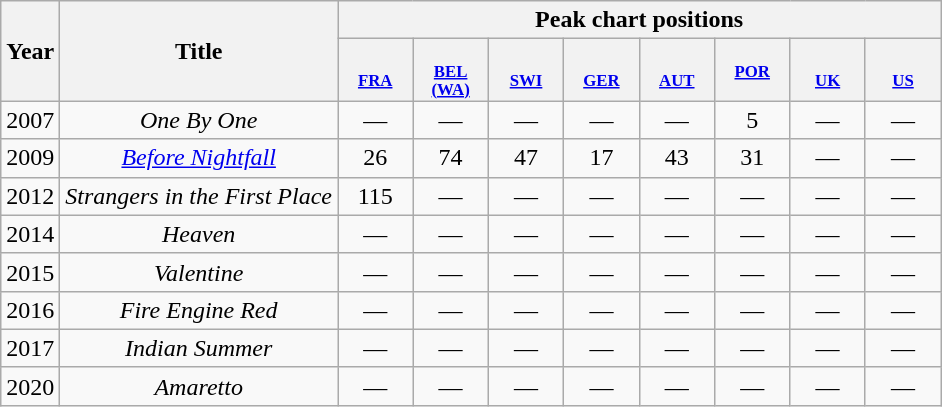<table class="wikitable plainrowheaders" style="text-align:center;">
<tr>
<th scope="col" rowspan="2">Year</th>
<th scope="col" rowspan="2">Title</th>
<th scope="col" colspan="8">Peak chart positions</th>
</tr>
<tr>
<th style="width:4em;font-size:70%"><br><a href='#'>FRA</a></th>
<th style="width:4em;font-size:70%"><br><a href='#'>BEL (WA)</a></th>
<th style="width:4em;font-size:70%"><br><a href='#'>SWI</a></th>
<th style="width:4em;font-size:70%"><br><a href='#'>GER</a></th>
<th style="width:4em;font-size:70%"><br><a href='#'>AUT</a></th>
<th style="width:4em;font-size:70%"><a href='#'>POR</a></th>
<th style="width:4em;font-size:70%"><br><a href='#'>UK</a></th>
<th style="width:4em;font-size:70%"><br><a href='#'>US</a></th>
</tr>
<tr>
<td align="center">2007</td>
<td><em>One By One</em></td>
<td>—</td>
<td>—</td>
<td>—</td>
<td>—</td>
<td>—</td>
<td>5</td>
<td>—</td>
<td>—</td>
</tr>
<tr>
<td align="center">2009</td>
<td><em><a href='#'>Before Nightfall</a></em></td>
<td>26</td>
<td>74</td>
<td>47</td>
<td>17</td>
<td>43</td>
<td>31</td>
<td>—</td>
<td>—</td>
</tr>
<tr>
<td align="center">2012</td>
<td><em>Strangers in the First Place</em></td>
<td>115</td>
<td>—</td>
<td>—</td>
<td>—</td>
<td>—</td>
<td>—</td>
<td>—</td>
<td>—</td>
</tr>
<tr>
<td align="centrer">2014</td>
<td><em>Heaven</em></td>
<td>—</td>
<td>—</td>
<td>—</td>
<td>—</td>
<td>—</td>
<td>—</td>
<td>—</td>
<td>—</td>
</tr>
<tr>
<td align="centrer">2015</td>
<td><em>Valentine</em></td>
<td>—</td>
<td>—</td>
<td>—</td>
<td>—</td>
<td>—</td>
<td>—</td>
<td>—</td>
<td>—</td>
</tr>
<tr>
<td align="centrer">2016</td>
<td><em>Fire Engine Red</em></td>
<td>—</td>
<td>—</td>
<td>—</td>
<td>—</td>
<td>—</td>
<td>—</td>
<td>—</td>
<td>—</td>
</tr>
<tr>
<td align="centrer">2017</td>
<td><em>Indian Summer</em></td>
<td>—</td>
<td>—</td>
<td>—</td>
<td>—</td>
<td>—</td>
<td>—</td>
<td>—</td>
<td>—</td>
</tr>
<tr>
<td align="centrer">2020</td>
<td><em>Amaretto</em></td>
<td>—</td>
<td>—</td>
<td>—</td>
<td>—</td>
<td>—</td>
<td>—</td>
<td>—</td>
<td>—</td>
</tr>
</table>
